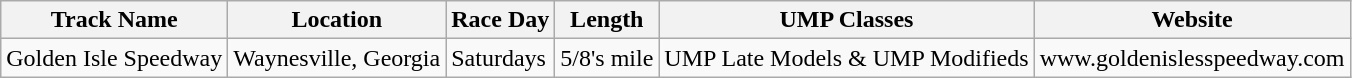<table class="wikitable">
<tr align="center">
<th>Track Name</th>
<th>Location</th>
<th>Race Day</th>
<th>Length</th>
<th>UMP Classes</th>
<th>Website</th>
</tr>
<tr>
<td>Golden Isle Speedway</td>
<td>Waynesville, Georgia</td>
<td>Saturdays</td>
<td>5/8's mile</td>
<td>UMP Late Models & UMP Modifieds</td>
<td>www.goldenislesspeedway.com</td>
</tr>
</table>
